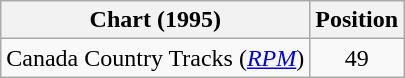<table class="wikitable sortable">
<tr>
<th scope="col">Chart (1995)</th>
<th scope="col">Position</th>
</tr>
<tr>
<td>Canada Country Tracks (<em><a href='#'>RPM</a></em>)</td>
<td align="center">49</td>
</tr>
</table>
